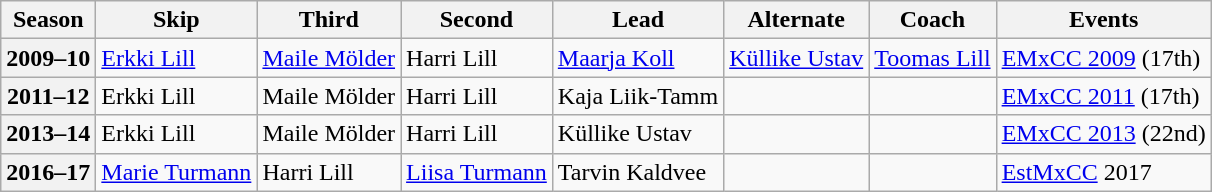<table class="wikitable">
<tr>
<th scope="col">Season</th>
<th scope="col">Skip</th>
<th scope="col">Third</th>
<th scope="col">Second</th>
<th scope="col">Lead</th>
<th scope="col">Alternate</th>
<th scope="col">Coach</th>
<th scope="col">Events</th>
</tr>
<tr>
<th scope="row">2009–10</th>
<td><a href='#'>Erkki Lill</a></td>
<td><a href='#'>Maile Mölder</a></td>
<td>Harri Lill</td>
<td><a href='#'>Maarja Koll</a></td>
<td><a href='#'>Küllike Ustav</a></td>
<td><a href='#'>Toomas Lill</a></td>
<td><a href='#'>EMxCC 2009</a> (17th)</td>
</tr>
<tr>
<th scope="row">2011–12</th>
<td>Erkki Lill</td>
<td>Maile Mölder</td>
<td>Harri Lill</td>
<td>Kaja Liik-Tamm</td>
<td></td>
<td></td>
<td><a href='#'>EMxCC 2011</a> (17th)</td>
</tr>
<tr>
<th scope="row">2013–14</th>
<td>Erkki Lill</td>
<td>Maile Mölder</td>
<td>Harri Lill</td>
<td>Küllike Ustav</td>
<td></td>
<td></td>
<td><a href='#'>EMxCC 2013</a> (22nd)</td>
</tr>
<tr>
<th scope="row">2016–17</th>
<td><a href='#'>Marie Turmann</a></td>
<td>Harri Lill</td>
<td><a href='#'>Liisa Turmann</a></td>
<td>Tarvin Kaldvee</td>
<td></td>
<td></td>
<td><a href='#'>EstMxCC</a> 2017 </td>
</tr>
</table>
